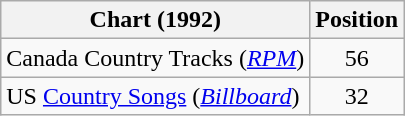<table class="wikitable sortable">
<tr>
<th scope="col">Chart (1992)</th>
<th scope="col">Position</th>
</tr>
<tr>
<td>Canada Country Tracks (<em><a href='#'>RPM</a></em>)</td>
<td align="center">56</td>
</tr>
<tr>
<td>US <a href='#'>Country Songs</a> (<em><a href='#'>Billboard</a></em>)</td>
<td align="center">32</td>
</tr>
</table>
